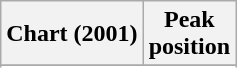<table class="wikitable plainrowheaders sortable" style="text-align:center;">
<tr>
<th scope="col">Chart (2001)</th>
<th scope="col">Peak<br>position</th>
</tr>
<tr>
</tr>
<tr>
</tr>
<tr>
</tr>
<tr>
</tr>
<tr>
</tr>
<tr>
</tr>
<tr>
</tr>
<tr>
</tr>
<tr>
</tr>
</table>
